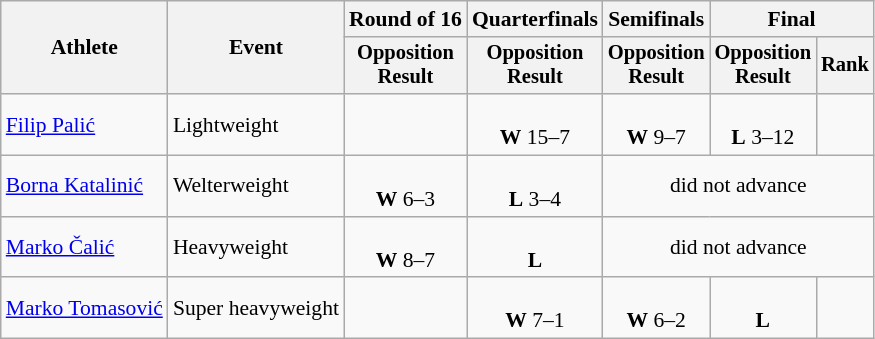<table class="wikitable" style="font-size:90%">
<tr>
<th rowspan=2>Athlete</th>
<th rowspan=2>Event</th>
<th>Round of 16</th>
<th>Quarterfinals</th>
<th>Semifinals</th>
<th colspan=2>Final</th>
</tr>
<tr style="font-size:95%">
<th>Opposition<br>Result</th>
<th>Opposition<br>Result</th>
<th>Opposition<br>Result</th>
<th>Opposition<br>Result</th>
<th>Rank</th>
</tr>
<tr align=center>
<td align=left><a href='#'>Filip Palić</a></td>
<td align=left>Lightweight</td>
<td></td>
<td><br><strong>W</strong> 15–7</td>
<td><br><strong>W</strong> 9–7</td>
<td><br><strong>L</strong> 3–12</td>
<td></td>
</tr>
<tr align=center>
<td align=left><a href='#'>Borna Katalinić</a></td>
<td align=left>Welterweight</td>
<td><br><strong>W</strong> 6–3</td>
<td><br><strong>L</strong> 3–4</td>
<td colspan=3>did not advance</td>
</tr>
<tr align=center>
<td align=left><a href='#'>Marko Čalić</a></td>
<td align=left>Heavyweight</td>
<td><br><strong>W</strong> 8–7</td>
<td><br><strong>L</strong> </td>
<td colspan=3>did not advance</td>
</tr>
<tr align=center>
<td align=left><a href='#'>Marko Tomasović</a></td>
<td align=left>Super heavyweight</td>
<td></td>
<td><br><strong>W</strong> 7–1</td>
<td><br><strong>W</strong> 6–2</td>
<td><br><strong>L</strong> </td>
<td></td>
</tr>
</table>
